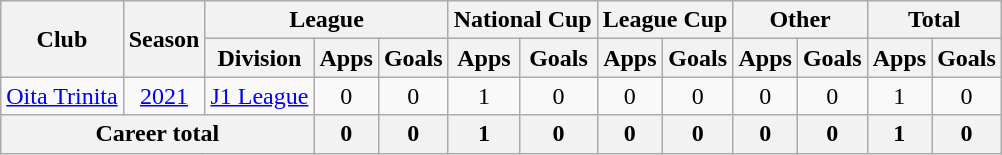<table class="wikitable" style="text-align: center">
<tr>
<th rowspan="2">Club</th>
<th rowspan="2">Season</th>
<th colspan="3">League</th>
<th colspan="2">National Cup</th>
<th colspan="2">League Cup</th>
<th colspan="2">Other</th>
<th colspan="2">Total</th>
</tr>
<tr>
<th>Division</th>
<th>Apps</th>
<th>Goals</th>
<th>Apps</th>
<th>Goals</th>
<th>Apps</th>
<th>Goals</th>
<th>Apps</th>
<th>Goals</th>
<th>Apps</th>
<th>Goals</th>
</tr>
<tr>
<td><a href='#'>Oita Trinita</a></td>
<td><a href='#'>2021</a></td>
<td><a href='#'>J1 League</a></td>
<td>0</td>
<td>0</td>
<td>1</td>
<td>0</td>
<td>0</td>
<td>0</td>
<td>0</td>
<td>0</td>
<td>1</td>
<td>0</td>
</tr>
<tr>
<th colspan=3>Career total</th>
<th>0</th>
<th>0</th>
<th>1</th>
<th>0</th>
<th>0</th>
<th>0</th>
<th>0</th>
<th>0</th>
<th>1</th>
<th>0</th>
</tr>
</table>
